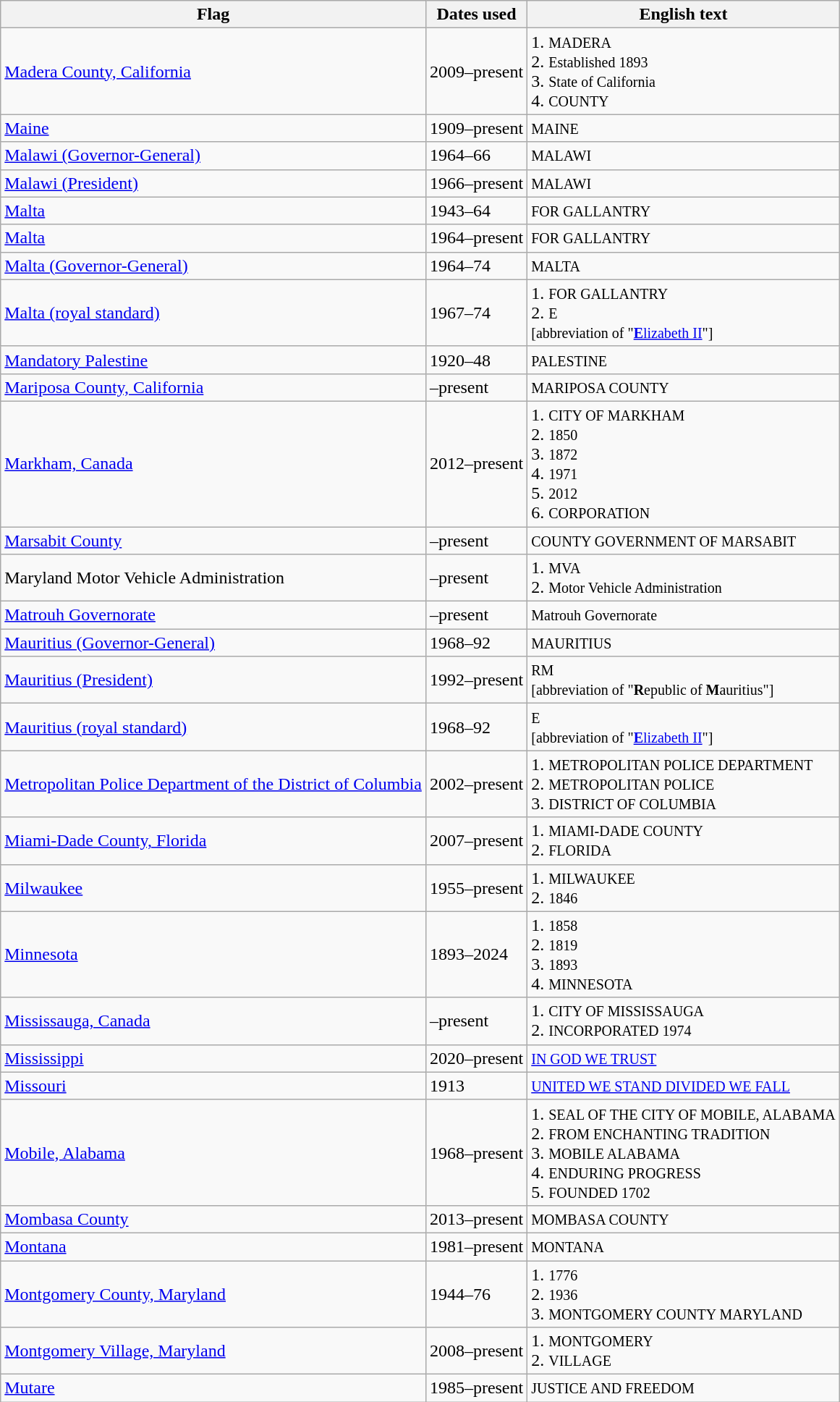<table class="wikitable sortable">
<tr>
<th>Flag</th>
<th>Dates used</th>
<th>English text</th>
</tr>
<tr>
<td> <a href='#'>Madera County, California</a></td>
<td>2009–present</td>
<td>1. <small>MADERA</small><br>2. <small>Established 1893</small><br>3. <small>State of California</small><br>4. <small>COUNTY</small></td>
</tr>
<tr>
<td> <a href='#'>Maine</a></td>
<td>1909–present</td>
<td><small>MAINE</small></td>
</tr>
<tr>
<td> <a href='#'>Malawi (Governor-General)</a></td>
<td>1964–66</td>
<td><small>MALAWI</small></td>
</tr>
<tr>
<td> <a href='#'>Malawi (President)</a></td>
<td>1966–present</td>
<td><small>MALAWI</small></td>
</tr>
<tr>
<td> <a href='#'>Malta</a></td>
<td>1943–64</td>
<td><small>FOR GALLANTRY</small></td>
</tr>
<tr>
<td> <a href='#'>Malta</a></td>
<td>1964–present</td>
<td><small>FOR GALLANTRY</small></td>
</tr>
<tr>
<td> <a href='#'>Malta (Governor-General)</a></td>
<td>1964–74</td>
<td><small>MALTA</small></td>
</tr>
<tr>
<td> <a href='#'>Malta (royal standard)</a></td>
<td>1967–74</td>
<td>1. <small>FOR GALLANTRY</small><br>2. <small>E<br>[abbreviation of "<a href='#'><strong>E</strong>lizabeth II</a>"]</small></td>
</tr>
<tr>
<td> <a href='#'>Mandatory Palestine</a></td>
<td>1920–48</td>
<td><small>PALESTINE</small></td>
</tr>
<tr>
<td> <a href='#'>Mariposa County, California</a></td>
<td>–present</td>
<td><small>MARIPOSA COUNTY</small></td>
</tr>
<tr>
<td> <a href='#'>Markham, Canada</a></td>
<td>2012–present</td>
<td>1. <small>CITY OF MARKHAM</small><br>2. <small>1850</small><br>3. <small>1872</small><br>4. <small>1971</small><br>5. <small>2012</small><br>6. <small>CORPORATION</small></td>
</tr>
<tr>
<td> <a href='#'>Marsabit County</a></td>
<td>–present</td>
<td><small>COUNTY GOVERNMENT OF MARSABIT</small></td>
</tr>
<tr>
<td> Maryland Motor Vehicle Administration</td>
<td>–present</td>
<td>1. <small>MVA</small><br>2. <small>Motor Vehicle Administration</small></td>
</tr>
<tr>
<td> <a href='#'>Matrouh Governorate</a></td>
<td>–present</td>
<td><small>Matrouh Governorate</small></td>
</tr>
<tr>
<td> <a href='#'>Mauritius (Governor-General)</a></td>
<td>1968–92</td>
<td><small>MAURITIUS</small></td>
</tr>
<tr>
<td> <a href='#'>Mauritius (President)</a></td>
<td>1992–present</td>
<td><small>RM</small><br><small>[abbreviation of "<strong>R</strong>epublic of <strong>M</strong>auritius"]</small></td>
</tr>
<tr>
<td> <a href='#'>Mauritius (royal standard)</a></td>
<td>1968–92</td>
<td><small>E<br>[abbreviation of "<a href='#'><strong>E</strong>lizabeth II</a>"]</small></td>
</tr>
<tr>
<td> <a href='#'>Metropolitan Police Department of the District of Columbia</a></td>
<td>2002–present</td>
<td>1. <small>METROPOLITAN POLICE DEPARTMENT</small><br>2. <small>METROPOLITAN POLICE</small><br>3. <small>DISTRICT OF COLUMBIA</small></td>
</tr>
<tr>
<td> <a href='#'>Miami-Dade County, Florida</a></td>
<td>2007–present</td>
<td>1. <small>MIAMI-DADE COUNTY</small><br>2. <small>FLORIDA</small></td>
</tr>
<tr>
<td> <a href='#'>Milwaukee</a></td>
<td>1955–present</td>
<td>1. <small>MILWAUKEE</small><br>2. <small>1846</small></td>
</tr>
<tr>
<td> <a href='#'>Minnesota</a></td>
<td>1893–2024</td>
<td>1. <small>1858</small><br>2. <small>1819</small><br>3. <small>1893</small><br>4. <small>MINNESOTA</small></td>
</tr>
<tr>
<td> <a href='#'>Mississauga, Canada</a></td>
<td>–present</td>
<td>1. <small>CITY OF MISSISSAUGA</small><br>2. <small>INCORPORATED 1974</small></td>
</tr>
<tr>
<td> <a href='#'>Mississippi</a></td>
<td>2020–present</td>
<td><small><a href='#'>IN GOD WE TRUST</a></small></td>
</tr>
<tr>
<td> <a href='#'>Missouri</a></td>
<td>1913</td>
<td><small><a href='#'>UNITED WE STAND DIVIDED WE FALL</a></small></td>
</tr>
<tr>
<td> <a href='#'>Mobile, Alabama</a></td>
<td>1968–present</td>
<td>1. <small>SEAL OF THE CITY OF MOBILE, ALABAMA</small><br>2. <small>FROM ENCHANTING TRADITION</small><br>3. <small>MOBILE ALABAMA</small><br>4. <small>ENDURING PROGRESS</small><br>5. <small>FOUNDED 1702</small></td>
</tr>
<tr>
<td> <a href='#'>Mombasa County</a></td>
<td>2013–present</td>
<td><small>MOMBASA COUNTY</small></td>
</tr>
<tr>
<td> <a href='#'>Montana</a></td>
<td>1981–present</td>
<td><small>MONTANA</small></td>
</tr>
<tr>
<td> <a href='#'>Montgomery County, Maryland</a></td>
<td>1944–76</td>
<td>1. <small>1776</small><br>2. <small>1936</small><br>3. <small>MONTGOMERY COUNTY MARYLAND</small></td>
</tr>
<tr>
<td> <a href='#'>Montgomery Village, Maryland</a></td>
<td>2008–present</td>
<td>1. <small>MONTGOMERY</small><br>2. <small>VILLAGE</small><br></td>
</tr>
<tr>
<td> <a href='#'>Mutare</a></td>
<td>1985–present</td>
<td><small>JUSTICE AND FREEDOM</small></td>
</tr>
</table>
